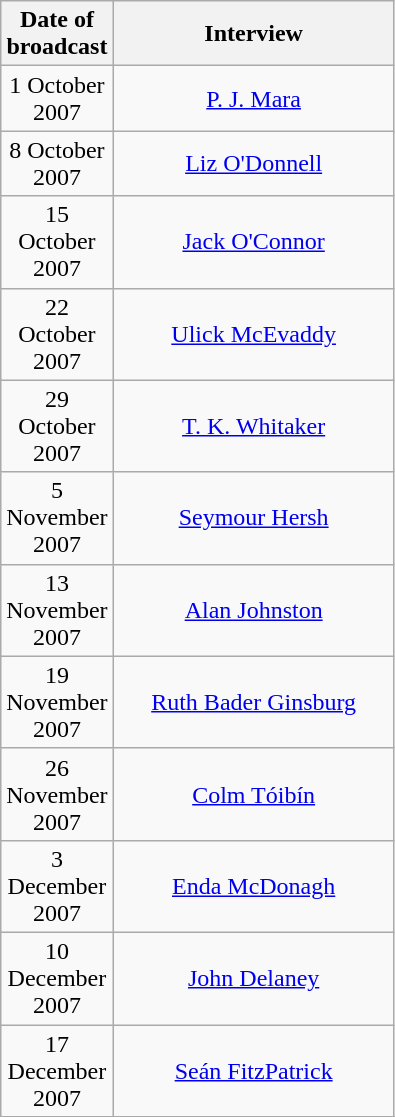<table class="wikitable">
<tr>
<th width="50" rowspan="1">Date of broadcast</th>
<th width="180" rowspan="1">Interview</th>
</tr>
<tr>
<td align="center">1 October 2007</td>
<td align="center"><a href='#'>P. J. Mara</a></td>
</tr>
<tr>
<td align="center">8 October 2007</td>
<td align="center"><a href='#'>Liz O'Donnell</a></td>
</tr>
<tr>
<td align="center">15 October 2007</td>
<td align="center"><a href='#'>Jack O'Connor</a></td>
</tr>
<tr>
<td align="center">22 October 2007</td>
<td align="center"><a href='#'>Ulick McEvaddy</a></td>
</tr>
<tr>
<td align="center">29 October 2007</td>
<td align="center"><a href='#'>T. K. Whitaker</a></td>
</tr>
<tr>
<td align="center">5 November 2007</td>
<td align="center"><a href='#'>Seymour Hersh</a></td>
</tr>
<tr>
<td align="center">13 November 2007</td>
<td align="center"><a href='#'>Alan Johnston</a></td>
</tr>
<tr>
<td align="center">19 November 2007</td>
<td align="center"><a href='#'>Ruth Bader Ginsburg</a></td>
</tr>
<tr>
<td align="center">26 November 2007</td>
<td align="center"><a href='#'>Colm Tóibín</a></td>
</tr>
<tr>
<td align="center">3 December 2007</td>
<td align="center"><a href='#'>Enda McDonagh</a></td>
</tr>
<tr>
<td align="center">10 December 2007</td>
<td align="center"><a href='#'>John Delaney</a></td>
</tr>
<tr>
<td align="center">17 December 2007</td>
<td align="center"><a href='#'>Seán FitzPatrick</a></td>
</tr>
<tr>
</tr>
</table>
